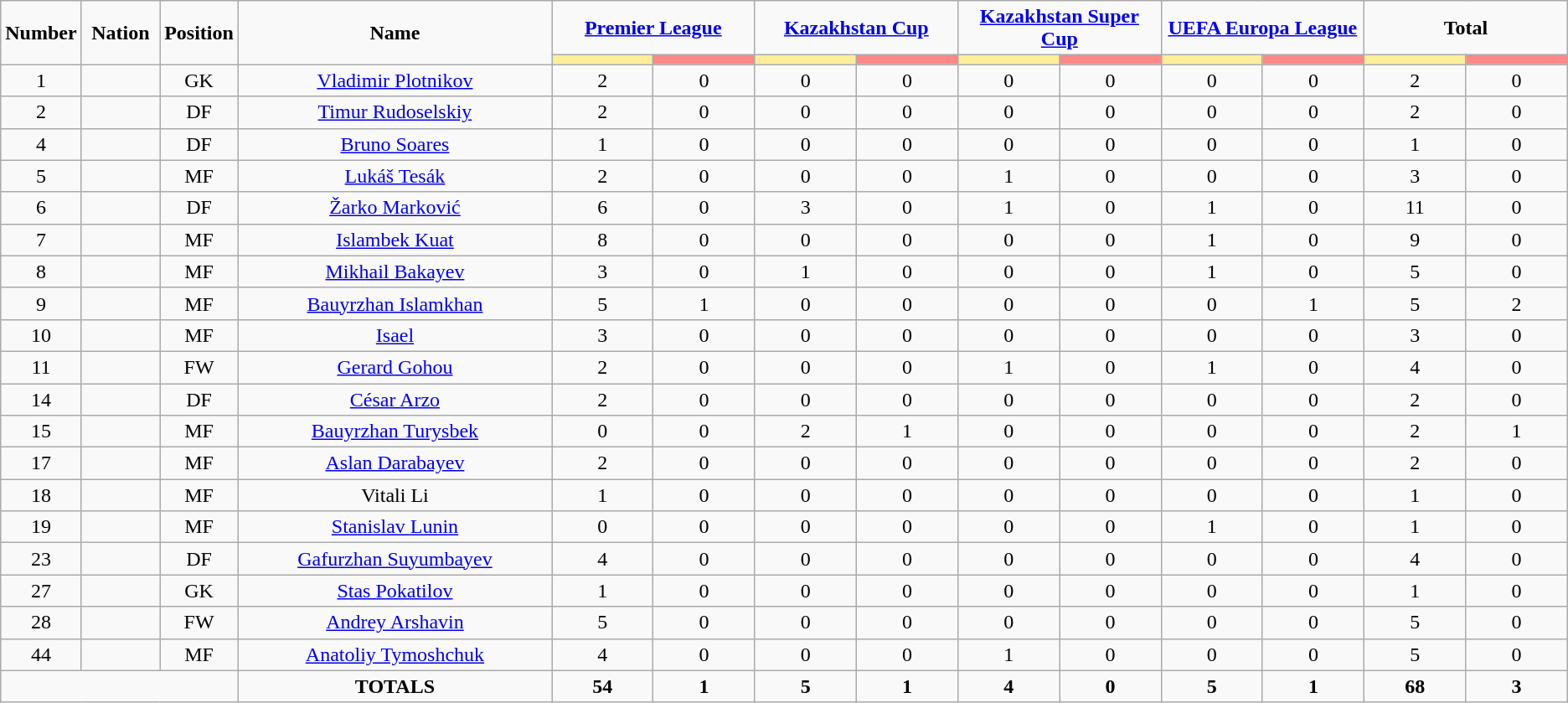<table class="wikitable" style="text-align:center;">
<tr>
<td rowspan="2"  style="width:5%; text-align:center;"><strong>Number</strong></td>
<td rowspan="2"  style="width:5%; text-align:center;"><strong>Nation</strong></td>
<td rowspan="2"  style="width:5%; text-align:center;"><strong>Position</strong></td>
<td rowspan="2"  style="width:20%; text-align:center;"><strong>Name</strong></td>
<td colspan="2" style="text-align:center;"><strong><a href='#'>Premier League</a></strong></td>
<td colspan="2" style="text-align:center;"><strong><a href='#'>Kazakhstan Cup</a></strong></td>
<td colspan="2" style="text-align:center;"><strong><a href='#'>Kazakhstan Super Cup</a></strong></td>
<td colspan="2" style="text-align:center;"><strong><a href='#'>UEFA Europa League</a></strong></td>
<td colspan="2" style="text-align:center;"><strong>Total</strong></td>
</tr>
<tr>
<th style="width:60px; background:#fe9;"></th>
<th style="width:60px; background:#ff8888;"></th>
<th style="width:60px; background:#fe9;"></th>
<th style="width:60px; background:#ff8888;"></th>
<th style="width:60px; background:#fe9;"></th>
<th style="width:60px; background:#ff8888;"></th>
<th style="width:60px; background:#fe9;"></th>
<th style="width:60px; background:#ff8888;"></th>
<th style="width:60px; background:#fe9;"></th>
<th style="width:60px; background:#ff8888;"></th>
</tr>
<tr>
<td>1</td>
<td></td>
<td>GK</td>
<td><a href='#'>Vladimir Plotnikov</a></td>
<td>2</td>
<td>0</td>
<td>0</td>
<td>0</td>
<td>0</td>
<td>0</td>
<td>0</td>
<td>0</td>
<td>2</td>
<td>0</td>
</tr>
<tr>
<td>2</td>
<td></td>
<td>DF</td>
<td><a href='#'>Timur Rudoselskiy</a></td>
<td>2</td>
<td>0</td>
<td>0</td>
<td>0</td>
<td>0</td>
<td>0</td>
<td>0</td>
<td>0</td>
<td>2</td>
<td>0</td>
</tr>
<tr>
<td>4</td>
<td></td>
<td>DF</td>
<td><a href='#'>Bruno Soares</a></td>
<td>1</td>
<td>0</td>
<td>0</td>
<td>0</td>
<td>0</td>
<td>0</td>
<td>0</td>
<td>0</td>
<td>1</td>
<td>0</td>
</tr>
<tr>
<td>5</td>
<td></td>
<td>MF</td>
<td><a href='#'>Lukáš Tesák</a></td>
<td>2</td>
<td>0</td>
<td>0</td>
<td>0</td>
<td>1</td>
<td>0</td>
<td>0</td>
<td>0</td>
<td>3</td>
<td>0</td>
</tr>
<tr>
<td>6</td>
<td></td>
<td>DF</td>
<td><a href='#'>Žarko Marković</a></td>
<td>6</td>
<td>0</td>
<td>3</td>
<td>0</td>
<td>1</td>
<td>0</td>
<td>1</td>
<td>0</td>
<td>11</td>
<td>0</td>
</tr>
<tr>
<td>7</td>
<td></td>
<td>MF</td>
<td><a href='#'>Islambek Kuat</a></td>
<td>8</td>
<td>0</td>
<td>0</td>
<td>0</td>
<td>0</td>
<td>0</td>
<td>1</td>
<td>0</td>
<td>9</td>
<td>0</td>
</tr>
<tr>
<td>8</td>
<td></td>
<td>MF</td>
<td><a href='#'>Mikhail Bakayev</a></td>
<td>3</td>
<td>0</td>
<td>1</td>
<td>0</td>
<td>0</td>
<td>0</td>
<td>1</td>
<td>0</td>
<td>5</td>
<td>0</td>
</tr>
<tr>
<td>9</td>
<td></td>
<td>MF</td>
<td><a href='#'>Bauyrzhan Islamkhan</a></td>
<td>5</td>
<td>1</td>
<td>0</td>
<td>0</td>
<td>0</td>
<td>0</td>
<td>0</td>
<td>1</td>
<td>5</td>
<td>2</td>
</tr>
<tr>
<td>10</td>
<td></td>
<td>MF</td>
<td><a href='#'>Isael</a></td>
<td>3</td>
<td>0</td>
<td>0</td>
<td>0</td>
<td>0</td>
<td>0</td>
<td>0</td>
<td>0</td>
<td>3</td>
<td>0</td>
</tr>
<tr>
<td>11</td>
<td></td>
<td>FW</td>
<td><a href='#'>Gerard Gohou</a></td>
<td>2</td>
<td>0</td>
<td>0</td>
<td>0</td>
<td>1</td>
<td>0</td>
<td>1</td>
<td>0</td>
<td>4</td>
<td>0</td>
</tr>
<tr>
<td>14</td>
<td></td>
<td>DF</td>
<td><a href='#'>César Arzo</a></td>
<td>2</td>
<td>0</td>
<td>0</td>
<td>0</td>
<td>0</td>
<td>0</td>
<td>0</td>
<td>0</td>
<td>2</td>
<td>0</td>
</tr>
<tr>
<td>15</td>
<td></td>
<td>MF</td>
<td><a href='#'>Bauyrzhan Turysbek</a></td>
<td>0</td>
<td>0</td>
<td>2</td>
<td>1</td>
<td>0</td>
<td>0</td>
<td>0</td>
<td>0</td>
<td>2</td>
<td>1</td>
</tr>
<tr>
<td>17</td>
<td></td>
<td>MF</td>
<td><a href='#'>Aslan Darabayev</a></td>
<td>2</td>
<td>0</td>
<td>0</td>
<td>0</td>
<td>0</td>
<td>0</td>
<td>0</td>
<td>0</td>
<td>2</td>
<td>0</td>
</tr>
<tr>
<td>18</td>
<td></td>
<td>MF</td>
<td>Vitali Li</td>
<td>1</td>
<td>0</td>
<td>0</td>
<td>0</td>
<td>0</td>
<td>0</td>
<td>0</td>
<td>0</td>
<td>1</td>
<td>0</td>
</tr>
<tr>
<td>19</td>
<td></td>
<td>MF</td>
<td><a href='#'>Stanislav Lunin</a></td>
<td>0</td>
<td>0</td>
<td>0</td>
<td>0</td>
<td>0</td>
<td>0</td>
<td>1</td>
<td>0</td>
<td>1</td>
<td>0</td>
</tr>
<tr>
<td>23</td>
<td></td>
<td>DF</td>
<td><a href='#'>Gafurzhan Suyumbayev</a></td>
<td>4</td>
<td>0</td>
<td>0</td>
<td>0</td>
<td>0</td>
<td>0</td>
<td>0</td>
<td>0</td>
<td>4</td>
<td>0</td>
</tr>
<tr>
<td>27</td>
<td></td>
<td>GK</td>
<td><a href='#'>Stas Pokatilov</a></td>
<td>1</td>
<td>0</td>
<td>0</td>
<td>0</td>
<td>0</td>
<td>0</td>
<td>0</td>
<td>0</td>
<td>1</td>
<td>0</td>
</tr>
<tr>
<td>28</td>
<td></td>
<td>FW</td>
<td><a href='#'>Andrey Arshavin</a></td>
<td>5</td>
<td>0</td>
<td>0</td>
<td>0</td>
<td>0</td>
<td>0</td>
<td>0</td>
<td>0</td>
<td>5</td>
<td>0</td>
</tr>
<tr>
<td>44</td>
<td></td>
<td>MF</td>
<td><a href='#'>Anatoliy Tymoshchuk</a></td>
<td>4</td>
<td>0</td>
<td>0</td>
<td>0</td>
<td>1</td>
<td>0</td>
<td>0</td>
<td>0</td>
<td>5</td>
<td>0</td>
</tr>
<tr>
<td colspan="3"></td>
<td><strong>TOTALS</strong></td>
<td><strong>54</strong></td>
<td><strong>1</strong></td>
<td><strong>5</strong></td>
<td><strong>1</strong></td>
<td><strong>4</strong></td>
<td><strong>0</strong></td>
<td><strong>5</strong></td>
<td><strong>1</strong></td>
<td><strong>68</strong></td>
<td><strong>3</strong></td>
</tr>
</table>
